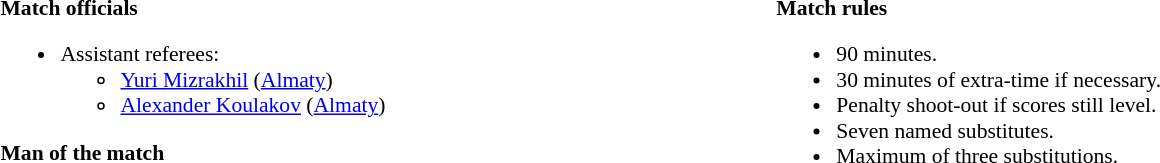<table width=82% style="font-size:90%">
<tr>
<td width=50% valign=top><br><strong>Match officials</strong><ul><li>Assistant referees:<ul><li><a href='#'>Yuri Mizrakhil</a> (<a href='#'>Almaty</a>)</li><li><a href='#'>Alexander Koulakov</a> (<a href='#'>Almaty</a>)</li></ul></li></ul><strong>Man of the match</strong></td>
<td width=50% valign=top><br><strong>Match rules</strong><ul><li>90 minutes.</li><li>30 minutes of extra-time if necessary.</li><li>Penalty shoot-out if scores still level.</li><li>Seven named substitutes.</li><li>Maximum of three substitutions.</li></ul></td>
</tr>
</table>
